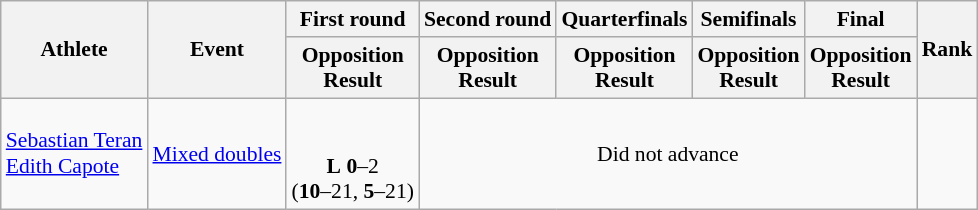<table class="wikitable" style="font-size:90%">
<tr>
<th rowspan="2">Athlete</th>
<th rowspan="2">Event</th>
<th>First round</th>
<th>Second round</th>
<th>Quarterfinals</th>
<th>Semifinals</th>
<th>Final</th>
<th rowspan="2">Rank</th>
</tr>
<tr>
<th>Opposition<br>Result</th>
<th>Opposition<br>Result</th>
<th>Opposition<br>Result</th>
<th>Opposition<br>Result</th>
<th>Opposition<br>Result</th>
</tr>
<tr>
<td><a href='#'>Sebastian Teran</a><br><a href='#'>Edith Capote</a></td>
<td><a href='#'>Mixed doubles</a></td>
<td align=center><br><br> <strong>L</strong> <strong>0</strong>–2<br>(<strong>10</strong>–21, <strong>5</strong>–21)</td>
<td align=center colspan=4>Did not advance</td>
<td align=center></td>
</tr>
</table>
